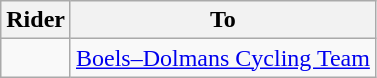<table class="wikitable sortable">
<tr>
<th>Rider</th>
<th>To</th>
</tr>
<tr>
<td></td>
<td><a href='#'>Boels–Dolmans Cycling Team</a></td>
</tr>
</table>
